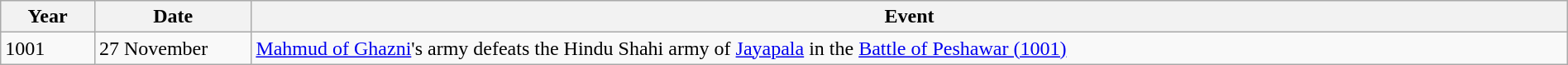<table class="wikitable" width="100%">
<tr>
<th style="width:6%">Year</th>
<th style="width:10%">Date</th>
<th>Event</th>
</tr>
<tr>
<td>1001</td>
<td>27 November</td>
<td><a href='#'>Mahmud of Ghazni</a>'s army defeats the Hindu Shahi army of <a href='#'>Jayapala</a> in the <a href='#'>Battle of Peshawar (1001)</a></td>
</tr>
</table>
